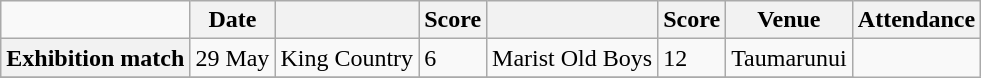<table class="wikitable mw-collapsible">
<tr>
<td></td>
<th scope="col">Date</th>
<th scope="col"></th>
<th scope="col">Score</th>
<th scope="col"></th>
<th scope="col">Score</th>
<th scope="col">Venue</th>
<th scope="col">Attendance</th>
</tr>
<tr>
<th scope="row">Exhibition match</th>
<td>29 May </td>
<td>King Country</td>
<td>6</td>
<td>Marist Old Boys</td>
<td>12</td>
<td>Taumarunui</td>
</tr>
<tr>
</tr>
</table>
